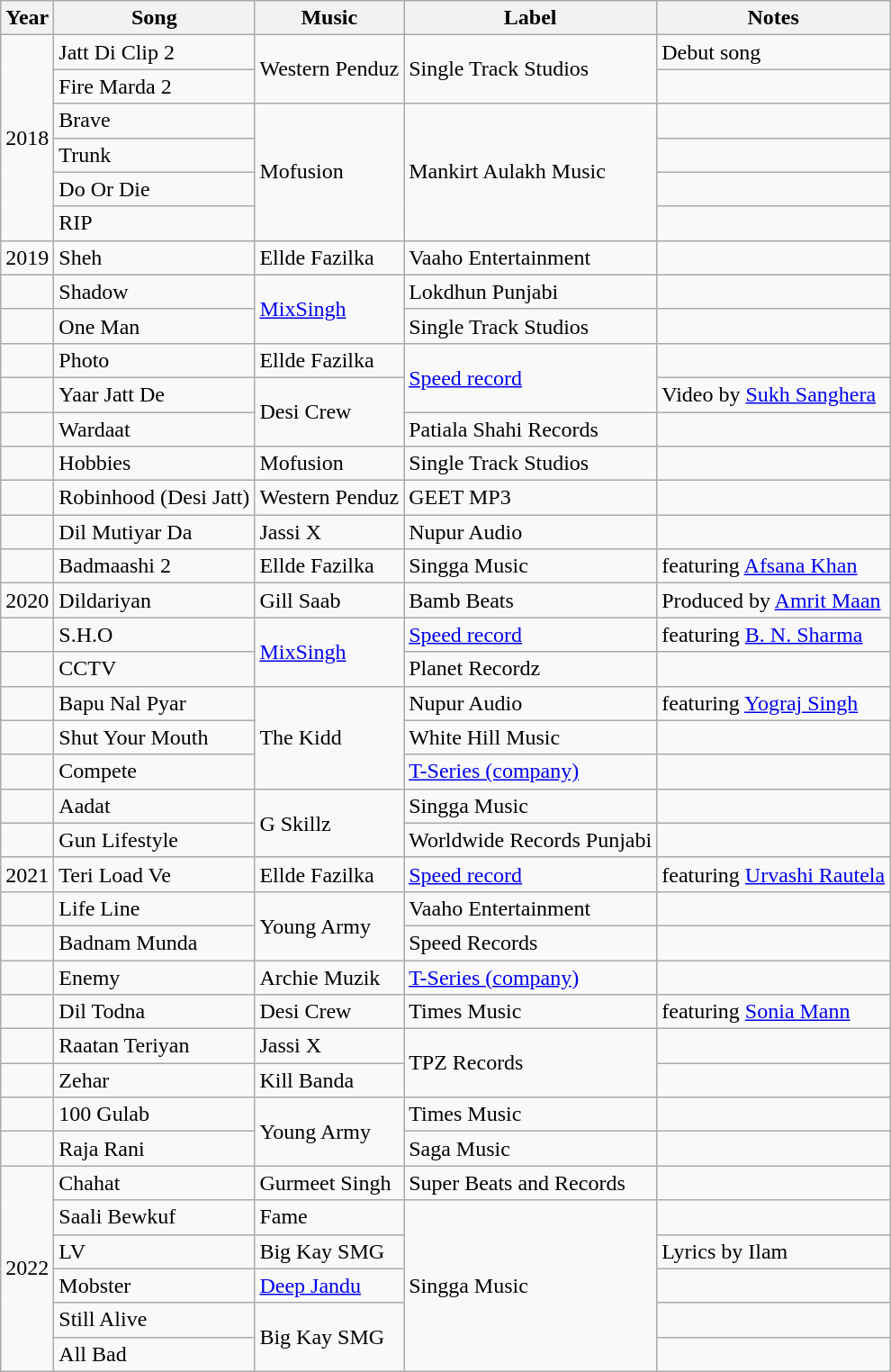<table class="wikitable sortable">
<tr>
<th>Year</th>
<th>Song</th>
<th>Music</th>
<th>Label</th>
<th>Notes</th>
</tr>
<tr>
<td rowspan="6">2018</td>
<td>Jatt Di Clip 2</td>
<td rowspan="2">Western Penduz</td>
<td rowspan="2">Single Track Studios</td>
<td>Debut song</td>
</tr>
<tr>
<td>Fire Marda 2</td>
<td></td>
</tr>
<tr>
<td>Brave</td>
<td rowspan="4">Mofusion</td>
<td rowspan="4">Mankirt Aulakh Music</td>
<td></td>
</tr>
<tr>
<td>Trunk</td>
<td></td>
</tr>
<tr>
<td>Do Or Die</td>
<td></td>
</tr>
<tr>
<td>RIP</td>
<td></td>
</tr>
<tr>
<td>2019</td>
<td>Sheh</td>
<td>Ellde Fazilka</td>
<td>Vaaho Entertainment</td>
<td></td>
</tr>
<tr>
<td></td>
<td>Shadow</td>
<td rowspan="2"><a href='#'>MixSingh</a></td>
<td>Lokdhun Punjabi</td>
<td></td>
</tr>
<tr>
<td></td>
<td>One Man</td>
<td>Single Track Studios</td>
<td></td>
</tr>
<tr>
<td></td>
<td>Photo</td>
<td>Ellde Fazilka</td>
<td rowspan="2"><a href='#'>Speed record</a></td>
<td></td>
</tr>
<tr>
<td></td>
<td>Yaar Jatt De</td>
<td rowspan="2">Desi Crew</td>
<td>Video by <a href='#'>Sukh Sanghera</a></td>
</tr>
<tr>
<td></td>
<td>Wardaat</td>
<td>Patiala Shahi Records</td>
<td></td>
</tr>
<tr>
<td></td>
<td>Hobbies</td>
<td>Mofusion</td>
<td>Single Track Studios</td>
<td></td>
</tr>
<tr>
<td></td>
<td>Robinhood (Desi Jatt)</td>
<td>Western Penduz</td>
<td>GEET MP3</td>
<td></td>
</tr>
<tr>
<td></td>
<td>Dil Mutiyar Da</td>
<td>Jassi X</td>
<td>Nupur Audio</td>
<td></td>
</tr>
<tr>
<td></td>
<td>Badmaashi 2</td>
<td>Ellde Fazilka</td>
<td>Singga Music</td>
<td>featuring <a href='#'>Afsana Khan</a></td>
</tr>
<tr>
<td>2020</td>
<td>Dildariyan</td>
<td>Gill Saab</td>
<td>Bamb Beats</td>
<td>Produced by <a href='#'>Amrit Maan</a></td>
</tr>
<tr>
<td></td>
<td>S.H.O</td>
<td rowspan="2"><a href='#'>MixSingh</a></td>
<td><a href='#'>Speed record</a></td>
<td>featuring <a href='#'>B. N. Sharma</a></td>
</tr>
<tr>
<td></td>
<td>CCTV</td>
<td>Planet Recordz</td>
<td></td>
</tr>
<tr>
<td></td>
<td>Bapu Nal Pyar</td>
<td rowspan="3">The Kidd</td>
<td>Nupur Audio</td>
<td>featuring <a href='#'>Yograj Singh</a></td>
</tr>
<tr>
<td></td>
<td>Shut Your Mouth</td>
<td>White Hill Music</td>
<td></td>
</tr>
<tr>
<td></td>
<td>Compete</td>
<td><a href='#'>T-Series (company)</a></td>
<td></td>
</tr>
<tr>
<td></td>
<td>Aadat</td>
<td rowspan="2">G Skillz</td>
<td>Singga Music</td>
<td></td>
</tr>
<tr>
<td></td>
<td>Gun Lifestyle</td>
<td>Worldwide Records Punjabi</td>
<td></td>
</tr>
<tr>
<td>2021</td>
<td>Teri Load Ve</td>
<td>Ellde Fazilka</td>
<td><a href='#'>Speed record</a></td>
<td>featuring <a href='#'>Urvashi Rautela</a></td>
</tr>
<tr>
<td></td>
<td>Life Line</td>
<td rowspan="2">Young Army</td>
<td>Vaaho Entertainment</td>
<td></td>
</tr>
<tr>
<td></td>
<td>Badnam Munda</td>
<td>Speed Records</td>
<td></td>
</tr>
<tr>
<td></td>
<td>Enemy</td>
<td>Archie Muzik</td>
<td><a href='#'>T-Series (company)</a></td>
<td></td>
</tr>
<tr>
<td></td>
<td>Dil Todna</td>
<td>Desi Crew</td>
<td>Times Music</td>
<td>featuring <a href='#'>Sonia Mann</a></td>
</tr>
<tr>
<td></td>
<td>Raatan Teriyan</td>
<td>Jassi X</td>
<td rowspan="2">TPZ Records</td>
<td></td>
</tr>
<tr>
<td></td>
<td>Zehar</td>
<td>Kill Banda</td>
<td></td>
</tr>
<tr>
<td></td>
<td>100 Gulab</td>
<td rowspan="2">Young Army</td>
<td>Times Music</td>
<td></td>
</tr>
<tr>
<td></td>
<td>Raja Rani</td>
<td>Saga Music</td>
<td></td>
</tr>
<tr>
<td rowspan="6">2022</td>
<td>Chahat</td>
<td>Gurmeet Singh</td>
<td>Super Beats and Records</td>
<td></td>
</tr>
<tr>
<td>Saali Bewkuf</td>
<td>Fame</td>
<td rowspan="5">Singga Music</td>
<td></td>
</tr>
<tr>
<td>LV</td>
<td>Big Kay SMG</td>
<td>Lyrics by Ilam</td>
</tr>
<tr>
<td>Mobster</td>
<td><a href='#'>Deep Jandu</a></td>
<td></td>
</tr>
<tr>
<td>Still Alive</td>
<td rowspan="2">Big Kay SMG</td>
<td></td>
</tr>
<tr>
<td>All Bad</td>
<td></td>
</tr>
</table>
